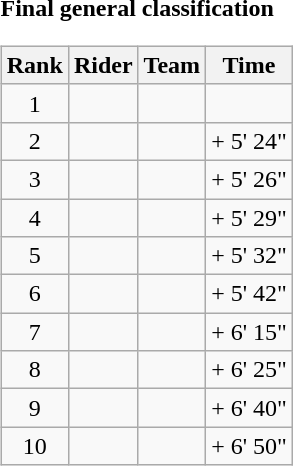<table>
<tr>
<td><strong>Final general classification</strong><br><table class="wikitable">
<tr>
<th scope="col">Rank</th>
<th scope="col">Rider</th>
<th scope="col">Team</th>
<th scope="col">Time</th>
</tr>
<tr>
<td style="text-align:center;">1</td>
<td></td>
<td></td>
<td style="text-align:right;"></td>
</tr>
<tr>
<td style="text-align:center;">2</td>
<td></td>
<td></td>
<td style="text-align:right;">+ 5' 24"</td>
</tr>
<tr>
<td style="text-align:center;">3</td>
<td></td>
<td></td>
<td style="text-align:right;">+ 5' 26"</td>
</tr>
<tr>
<td style="text-align:center;">4</td>
<td></td>
<td></td>
<td style="text-align:right;">+ 5' 29"</td>
</tr>
<tr>
<td style="text-align:center;">5</td>
<td></td>
<td></td>
<td style="text-align:right;">+ 5' 32"</td>
</tr>
<tr>
<td style="text-align:center;">6</td>
<td></td>
<td></td>
<td style="text-align:right;">+ 5' 42"</td>
</tr>
<tr>
<td style="text-align:center;">7</td>
<td></td>
<td></td>
<td style="text-align:right;">+ 6' 15"</td>
</tr>
<tr>
<td style="text-align:center;">8</td>
<td></td>
<td></td>
<td style="text-align:right;">+ 6' 25"</td>
</tr>
<tr>
<td style="text-align:center;">9</td>
<td></td>
<td></td>
<td style="text-align:right;">+ 6' 40"</td>
</tr>
<tr>
<td style="text-align:center;">10</td>
<td></td>
<td></td>
<td style="text-align:right;">+ 6' 50"</td>
</tr>
</table>
</td>
</tr>
</table>
